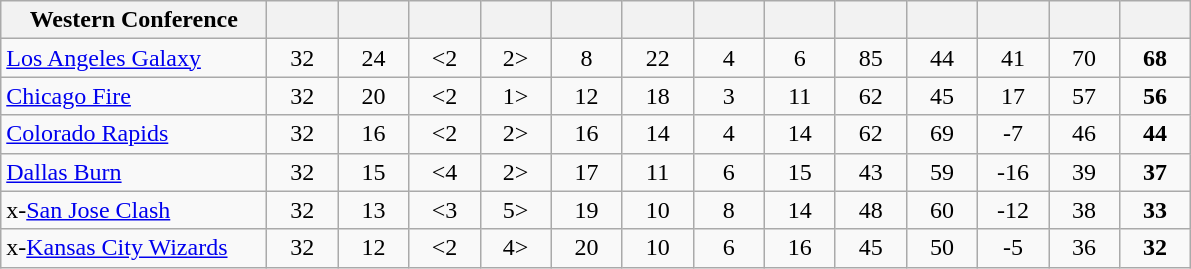<table class="wikitable" style="text-align: center;">
<tr>
<th width="170">Western Conference</th>
<th width="40"></th>
<th width="40"></th>
<th width="40"></th>
<th width="40"></th>
<th width="40"></th>
<th width="40"></th>
<th width="40"></th>
<th width="40"></th>
<th width="40"></th>
<th width="40"></th>
<th width="40"></th>
<th width="40"></th>
<th width="40"></th>
</tr>
<tr>
<td align=left><a href='#'>Los Angeles Galaxy</a></td>
<td>32</td>
<td>24</td>
<td><2</td>
<td>2></td>
<td>8</td>
<td>22</td>
<td>4</td>
<td>6</td>
<td>85</td>
<td>44</td>
<td>41</td>
<td>70</td>
<td><strong>68</strong></td>
</tr>
<tr>
<td align=left><a href='#'>Chicago Fire</a></td>
<td>32</td>
<td>20</td>
<td><2</td>
<td>1></td>
<td>12</td>
<td>18</td>
<td>3</td>
<td>11</td>
<td>62</td>
<td>45</td>
<td>17</td>
<td>57</td>
<td><strong>56</strong></td>
</tr>
<tr>
<td align=left><a href='#'>Colorado Rapids</a></td>
<td>32</td>
<td>16</td>
<td><2</td>
<td>2></td>
<td>16</td>
<td>14</td>
<td>4</td>
<td>14</td>
<td>62</td>
<td>69</td>
<td>-7</td>
<td>46</td>
<td><strong>44</strong></td>
</tr>
<tr>
<td align=left><a href='#'>Dallas Burn</a></td>
<td>32</td>
<td>15</td>
<td><4</td>
<td>2></td>
<td>17</td>
<td>11</td>
<td>6</td>
<td>15</td>
<td>43</td>
<td>59</td>
<td>-16</td>
<td>39</td>
<td><strong>37</strong></td>
</tr>
<tr>
<td align=left>x-<a href='#'>San Jose Clash</a></td>
<td>32</td>
<td>13</td>
<td><3</td>
<td>5></td>
<td>19</td>
<td>10</td>
<td>8</td>
<td>14</td>
<td>48</td>
<td>60</td>
<td>-12</td>
<td>38</td>
<td><strong>33</strong></td>
</tr>
<tr>
<td align=left>x-<a href='#'>Kansas City Wizards</a></td>
<td>32</td>
<td>12</td>
<td><2</td>
<td>4></td>
<td>20</td>
<td>10</td>
<td>6</td>
<td>16</td>
<td>45</td>
<td>50</td>
<td>-5</td>
<td>36</td>
<td><strong>32</strong></td>
</tr>
</table>
